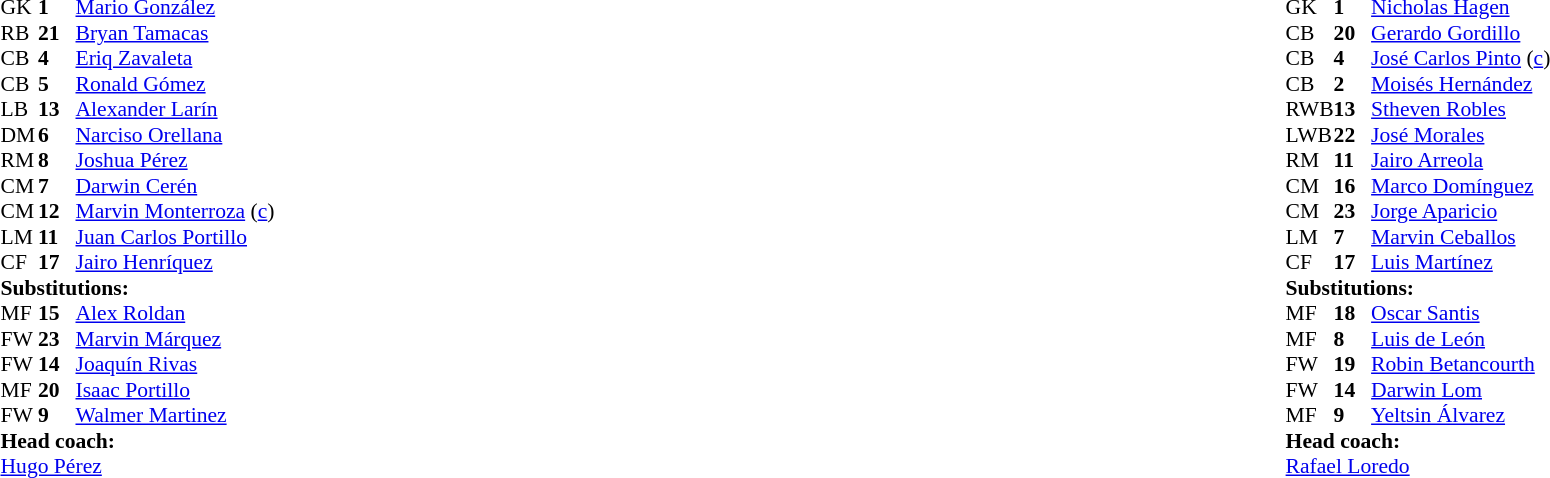<table width="100%">
<tr>
<td valign="top" width="40%"><br><table style="font-size:90%" cellspacing="0" cellpadding="0">
<tr>
<th width=25></th>
<th width=25></th>
</tr>
<tr>
<td>GK</td>
<td><strong>1</strong></td>
<td><a href='#'>Mario González</a></td>
</tr>
<tr>
<td>RB</td>
<td><strong>21</strong></td>
<td><a href='#'>Bryan Tamacas</a></td>
</tr>
<tr>
<td>CB</td>
<td><strong>4</strong></td>
<td><a href='#'>Eriq Zavaleta</a></td>
</tr>
<tr>
<td>CB</td>
<td><strong>5</strong></td>
<td><a href='#'>Ronald Gómez</a></td>
</tr>
<tr>
<td>LB</td>
<td><strong>13</strong></td>
<td><a href='#'>Alexander Larín</a></td>
</tr>
<tr>
<td>DM</td>
<td><strong>6</strong></td>
<td><a href='#'>Narciso Orellana</a></td>
</tr>
<tr>
<td>RM</td>
<td><strong>8</strong></td>
<td><a href='#'>Joshua Pérez</a></td>
<td></td>
<td></td>
</tr>
<tr>
<td>CM</td>
<td><strong>7</strong></td>
<td><a href='#'>Darwin Cerén</a></td>
<td></td>
<td></td>
</tr>
<tr>
<td>CM</td>
<td><strong>12</strong></td>
<td><a href='#'>Marvin Monterroza</a> (<a href='#'>c</a>)</td>
<td></td>
<td></td>
</tr>
<tr>
<td>LM</td>
<td><strong>11</strong></td>
<td><a href='#'>Juan Carlos Portillo</a></td>
<td></td>
<td></td>
</tr>
<tr>
<td>CF</td>
<td><strong>17</strong></td>
<td><a href='#'>Jairo Henríquez</a></td>
<td></td>
<td></td>
</tr>
<tr>
<td colspan=3><strong>Substitutions:</strong></td>
</tr>
<tr>
<td>MF</td>
<td><strong>15</strong></td>
<td><a href='#'>Alex Roldan</a></td>
<td></td>
<td></td>
</tr>
<tr>
<td>FW</td>
<td><strong>23</strong></td>
<td><a href='#'>Marvin Márquez</a></td>
<td></td>
<td></td>
</tr>
<tr>
<td>FW</td>
<td><strong>14</strong></td>
<td><a href='#'>Joaquín Rivas</a></td>
<td></td>
<td></td>
</tr>
<tr>
<td>MF</td>
<td><strong>20</strong></td>
<td><a href='#'>Isaac Portillo</a></td>
<td></td>
<td></td>
</tr>
<tr>
<td>FW</td>
<td><strong>9</strong></td>
<td><a href='#'>Walmer Martinez</a></td>
<td></td>
<td></td>
</tr>
<tr>
<td colspan=3><strong>Head coach:</strong></td>
</tr>
<tr>
<td colspan=3> <a href='#'>Hugo Pérez</a></td>
</tr>
</table>
</td>
<td valign="top"></td>
<td valign="top" width="50%"><br><table style="font-size:90%; margin:auto" cellspacing="0" cellpadding="0">
<tr>
<th width=25></th>
<th width=25></th>
</tr>
<tr>
<td>GK</td>
<td><strong>1</strong></td>
<td><a href='#'>Nicholas Hagen</a></td>
</tr>
<tr>
<td>CB</td>
<td><strong>20</strong></td>
<td><a href='#'>Gerardo Gordillo</a></td>
</tr>
<tr>
<td>CB</td>
<td><strong>4</strong></td>
<td><a href='#'>José Carlos Pinto</a> (<a href='#'>c</a>)</td>
<td></td>
</tr>
<tr>
<td>CB</td>
<td><strong>2</strong></td>
<td><a href='#'>Moisés Hernández</a></td>
</tr>
<tr>
<td>RWB</td>
<td><strong>13</strong></td>
<td><a href='#'>Stheven Robles</a></td>
<td></td>
<td></td>
</tr>
<tr>
<td>LWB</td>
<td><strong>22</strong></td>
<td><a href='#'>José Morales</a></td>
<td></td>
<td></td>
</tr>
<tr>
<td>RM</td>
<td><strong>11</strong></td>
<td><a href='#'>Jairo Arreola</a></td>
<td></td>
<td></td>
</tr>
<tr>
<td>CM</td>
<td><strong>16</strong></td>
<td><a href='#'>Marco Domínguez</a></td>
</tr>
<tr>
<td>CM</td>
<td><strong>23</strong></td>
<td><a href='#'>Jorge Aparicio</a></td>
<td></td>
<td></td>
</tr>
<tr>
<td>LM</td>
<td><strong>7</strong></td>
<td><a href='#'>Marvin Ceballos</a></td>
<td></td>
<td></td>
</tr>
<tr>
<td>CF</td>
<td><strong>17</strong></td>
<td><a href='#'>Luis Martínez</a></td>
</tr>
<tr>
<td colspan=3><strong>Substitutions:</strong></td>
</tr>
<tr>
<td>MF</td>
<td><strong>18</strong></td>
<td><a href='#'>Oscar Santis</a></td>
<td></td>
<td></td>
</tr>
<tr>
<td>MF</td>
<td><strong>8</strong></td>
<td><a href='#'>Luis de León</a></td>
<td></td>
<td></td>
</tr>
<tr>
<td>FW</td>
<td><strong>19</strong></td>
<td><a href='#'>Robin Betancourth</a></td>
<td></td>
<td></td>
</tr>
<tr>
<td>FW</td>
<td><strong>14</strong></td>
<td><a href='#'>Darwin Lom</a></td>
<td></td>
<td></td>
</tr>
<tr>
<td>MF</td>
<td><strong>9</strong></td>
<td><a href='#'>Yeltsin Álvarez</a></td>
<td></td>
<td></td>
</tr>
<tr>
<td colspan=3><strong>Head coach:</strong></td>
</tr>
<tr>
<td colspan=3> <a href='#'>Rafael Loredo</a></td>
</tr>
</table>
</td>
</tr>
</table>
